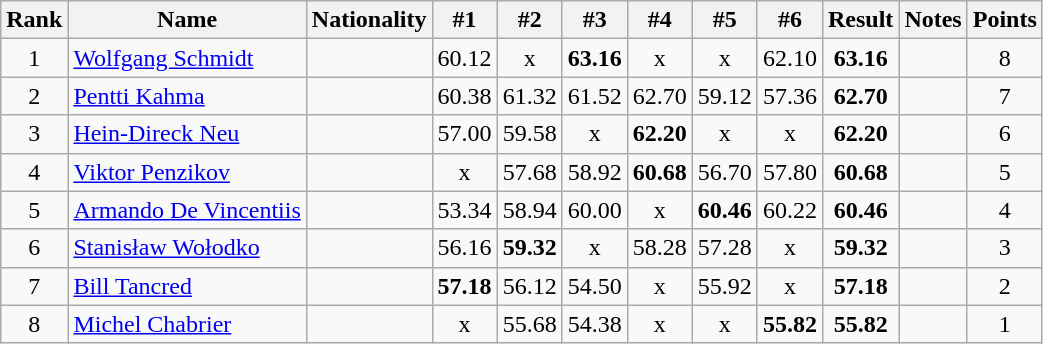<table class="wikitable sortable" style="text-align:center">
<tr>
<th>Rank</th>
<th>Name</th>
<th>Nationality</th>
<th>#1</th>
<th>#2</th>
<th>#3</th>
<th>#4</th>
<th>#5</th>
<th>#6</th>
<th>Result</th>
<th>Notes</th>
<th>Points</th>
</tr>
<tr>
<td>1</td>
<td align=left><a href='#'>Wolfgang Schmidt</a></td>
<td align=left></td>
<td>60.12</td>
<td>x</td>
<td><strong>63.16</strong></td>
<td>x</td>
<td>x</td>
<td>62.10</td>
<td><strong>63.16</strong></td>
<td></td>
<td>8</td>
</tr>
<tr>
<td>2</td>
<td align=left><a href='#'>Pentti Kahma</a></td>
<td align=left></td>
<td>60.38</td>
<td>61.32</td>
<td>61.52</td>
<td>62.70</td>
<td>59.12</td>
<td>57.36</td>
<td><strong>62.70</strong></td>
<td></td>
<td>7</td>
</tr>
<tr>
<td>3</td>
<td align=left><a href='#'>Hein-Direck Neu</a></td>
<td align=left></td>
<td>57.00</td>
<td>59.58</td>
<td>x</td>
<td><strong>62.20</strong></td>
<td>x</td>
<td>x</td>
<td><strong>62.20</strong></td>
<td></td>
<td>6</td>
</tr>
<tr>
<td>4</td>
<td align=left><a href='#'>Viktor Penzikov</a></td>
<td align=left></td>
<td>x</td>
<td>57.68</td>
<td>58.92</td>
<td><strong>60.68</strong></td>
<td>56.70</td>
<td>57.80</td>
<td><strong>60.68</strong></td>
<td></td>
<td>5</td>
</tr>
<tr>
<td>5</td>
<td align=left><a href='#'>Armando De Vincentiis</a></td>
<td align=left></td>
<td>53.34</td>
<td>58.94</td>
<td>60.00</td>
<td>x</td>
<td><strong>60.46</strong></td>
<td>60.22</td>
<td><strong>60.46</strong></td>
<td></td>
<td>4</td>
</tr>
<tr>
<td>6</td>
<td align=left><a href='#'>Stanisław Wołodko</a></td>
<td align=left></td>
<td>56.16</td>
<td><strong>59.32</strong></td>
<td>x</td>
<td>58.28</td>
<td>57.28</td>
<td>x</td>
<td><strong>59.32</strong></td>
<td></td>
<td>3</td>
</tr>
<tr>
<td>7</td>
<td align=left><a href='#'>Bill Tancred</a></td>
<td align=left></td>
<td><strong>57.18</strong></td>
<td>56.12</td>
<td>54.50</td>
<td>x</td>
<td>55.92</td>
<td>x</td>
<td><strong>57.18</strong></td>
<td></td>
<td>2</td>
</tr>
<tr>
<td>8</td>
<td align=left><a href='#'>Michel Chabrier</a></td>
<td align=left></td>
<td>x</td>
<td>55.68</td>
<td>54.38</td>
<td>x</td>
<td>x</td>
<td><strong>55.82</strong></td>
<td><strong>55.82</strong></td>
<td></td>
<td>1</td>
</tr>
</table>
